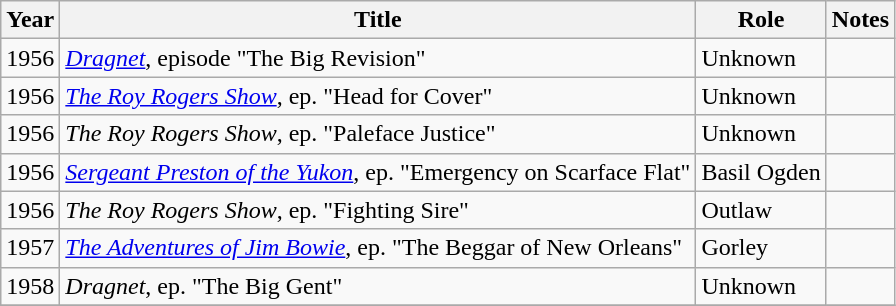<table class="wikitable sortable">
<tr>
<th>Year</th>
<th>Title</th>
<th class="unsortable">Role</th>
<th class="unsortable">Notes</th>
</tr>
<tr>
<td>1956</td>
<td><em><a href='#'>Dragnet</a></em>, episode "The Big Revision"</td>
<td>Unknown</td>
<td></td>
</tr>
<tr>
<td>1956</td>
<td><em><a href='#'>The Roy Rogers Show</a></em>, ep. "Head for Cover"</td>
<td>Unknown</td>
<td></td>
</tr>
<tr>
<td>1956</td>
<td><em>The Roy Rogers Show</em>, ep. "Paleface Justice"</td>
<td>Unknown</td>
<td></td>
</tr>
<tr>
<td>1956</td>
<td><em><a href='#'>Sergeant Preston of the Yukon</a></em>, ep. "Emergency on Scarface Flat"</td>
<td>Basil Ogden</td>
<td></td>
</tr>
<tr>
<td>1956</td>
<td><em>The Roy Rogers Show</em>, ep. "Fighting Sire"</td>
<td>Outlaw</td>
<td></td>
</tr>
<tr>
<td>1957</td>
<td><em><a href='#'>The Adventures of Jim Bowie</a></em>, ep. "The Beggar of New Orleans"</td>
<td>Gorley</td>
<td></td>
</tr>
<tr>
<td>1958</td>
<td><em>Dragnet</em>, ep. "The Big Gent"</td>
<td>Unknown</td>
<td></td>
</tr>
<tr>
</tr>
</table>
